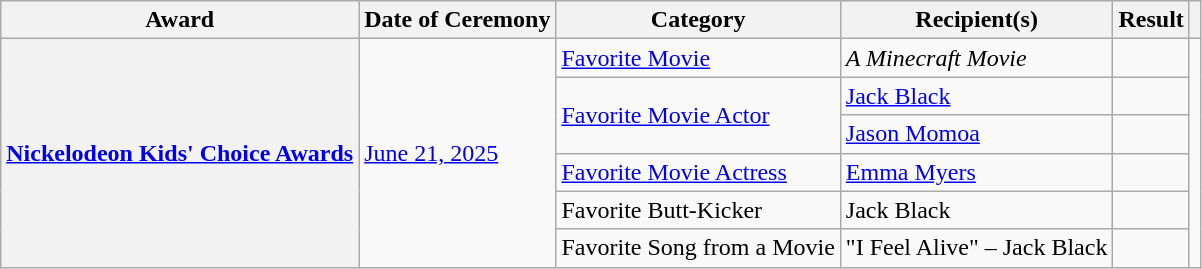<table class="wikitable sortable plainrowheaders col6center">
<tr>
<th scope="col">Award</th>
<th scope="col">Date of Ceremony</th>
<th scope="col">Category</th>
<th scope="col">Recipient(s)</th>
<th scope="col">Result</th>
<th scope="col" class="unsortable"></th>
</tr>
<tr>
<th rowspan="6" scope="rowgroup"><a href='#'>Nickelodeon Kids' Choice Awards</a></th>
<td rowspan="6"><a href='#'>June 21, 2025</a></td>
<td><a href='#'>Favorite Movie</a></td>
<td><em>A Minecraft Movie</em></td>
<td></td>
<td rowspan="6"></td>
</tr>
<tr>
<td rowspan="2"><a href='#'>Favorite Movie Actor</a></td>
<td><a href='#'>Jack Black</a></td>
<td></td>
</tr>
<tr>
<td><a href='#'>Jason Momoa</a></td>
<td></td>
</tr>
<tr>
<td><a href='#'>Favorite Movie Actress</a></td>
<td><a href='#'>Emma Myers</a></td>
<td></td>
</tr>
<tr>
<td>Favorite Butt-Kicker</td>
<td>Jack Black</td>
<td></td>
</tr>
<tr>
<td>Favorite Song from a Movie</td>
<td>"I Feel Alive" – Jack Black</td>
<td></td>
</tr>
</table>
